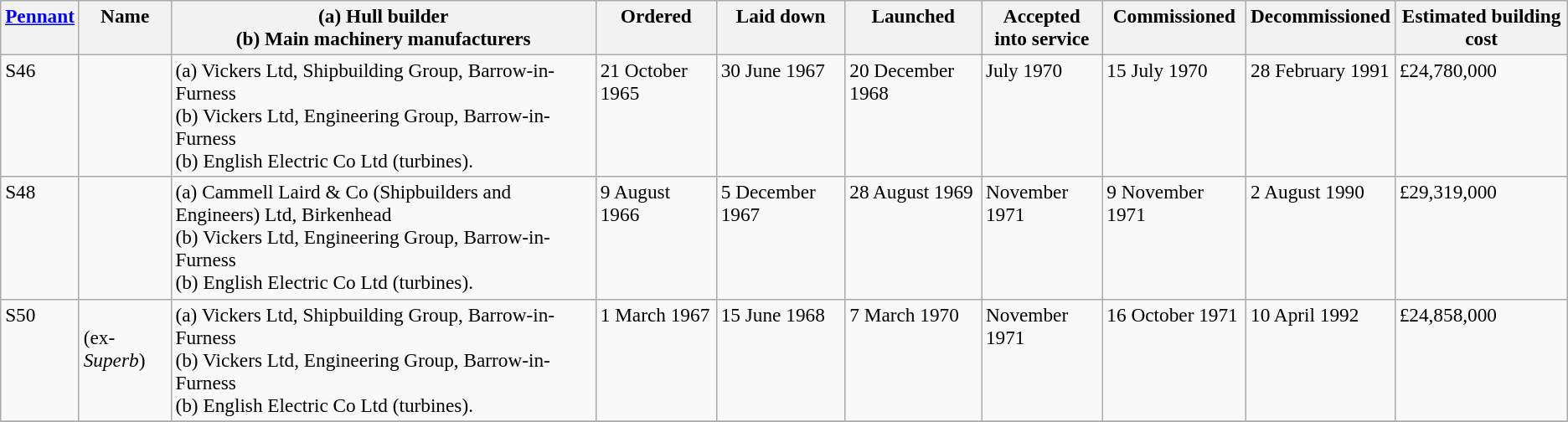<table class="wikitable" style="font-size:97%;">
<tr valign=top>
<th><a href='#'>Pennant</a></th>
<th>Name</th>
<th>(a) Hull builder<br>(b) Main machinery manufacturers</th>
<th>Ordered</th>
<th>Laid down</th>
<th>Launched</th>
<th>Accepted<br>into service</th>
<th>Commissioned</th>
<th>Decommissioned</th>
<th>Estimated building cost</th>
</tr>
<tr valign=top>
<td>S46</td>
<td></td>
<td>(a) Vickers Ltd, Shipbuilding Group, Barrow-in-Furness <br>(b) Vickers Ltd, Engineering Group, Barrow-in-Furness<br>(b) English Electric Co Ltd (turbines).</td>
<td>21 October 1965</td>
<td>30 June 1967</td>
<td>20 December 1968</td>
<td>July 1970</td>
<td>15 July 1970</td>
<td>28 February 1991</td>
<td>£24,780,000</td>
</tr>
<tr valign=top>
<td>S48</td>
<td></td>
<td>(a) Cammell Laird & Co (Shipbuilders and Engineers) Ltd, Birkenhead <br>(b) Vickers Ltd, Engineering Group, Barrow-in-Furness<br>(b) English Electric Co Ltd (turbines).</td>
<td>9 August 1966</td>
<td>5 December 1967</td>
<td>28 August 1969</td>
<td>November 1971</td>
<td>9 November 1971</td>
<td>2 August 1990</td>
<td>£29,319,000</td>
</tr>
<tr valign=top>
<td>S50</td>
<td><br>(ex-<em>Superb</em>)</td>
<td>(a) Vickers Ltd, Shipbuilding Group, Barrow-in-Furness <br>(b) Vickers Ltd, Engineering Group, Barrow-in-Furness<br>(b) English Electric Co Ltd (turbines).</td>
<td>1 March 1967</td>
<td>15 June 1968</td>
<td>7 March 1970</td>
<td>November 1971</td>
<td>16 October 1971</td>
<td>10 April 1992</td>
<td>£24,858,000</td>
</tr>
<tr>
</tr>
</table>
